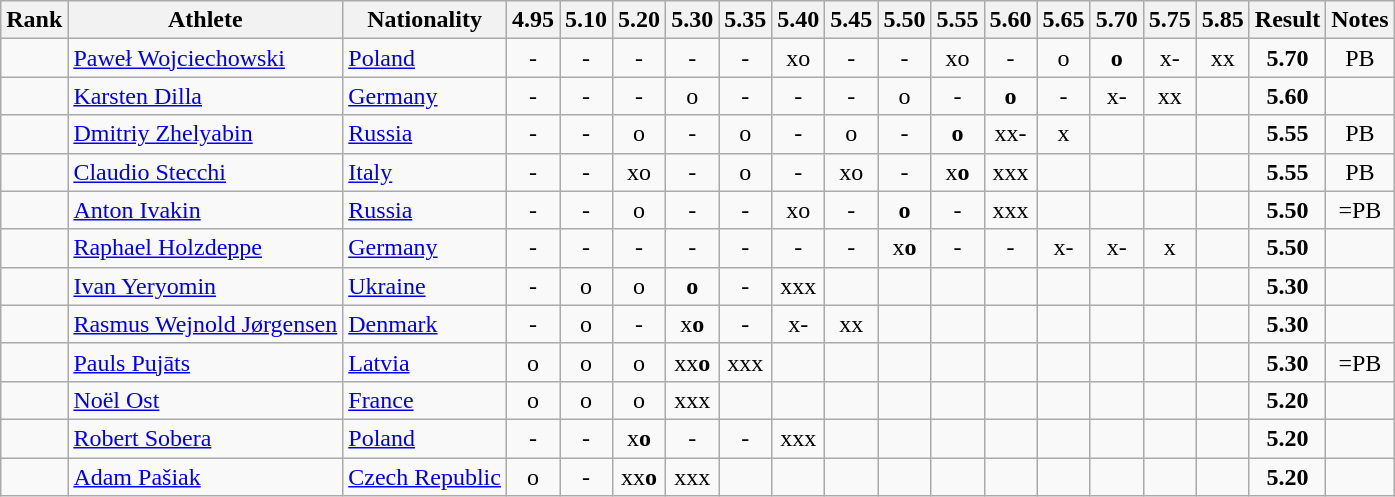<table class="wikitable dsortable" style="text-align:center;">
<tr>
<th>Rank</th>
<th>Athlete</th>
<th>Nationality</th>
<th>4.95</th>
<th>5.10</th>
<th>5.20</th>
<th>5.30</th>
<th>5.35</th>
<th>5.40</th>
<th>5.45</th>
<th>5.50</th>
<th>5.55</th>
<th>5.60</th>
<th>5.65</th>
<th>5.70</th>
<th>5.75</th>
<th>5.85</th>
<th>Result</th>
<th>Notes</th>
</tr>
<tr>
<td></td>
<td align="left"><a href='#'>Paweł Wojciechowski</a></td>
<td align=left> <a href='#'>Poland</a></td>
<td>-</td>
<td>-</td>
<td>-</td>
<td>-</td>
<td>-</td>
<td>xo</td>
<td>-</td>
<td>-</td>
<td>xo</td>
<td>-</td>
<td>o</td>
<td><strong>o</strong></td>
<td>x-</td>
<td>xx</td>
<td><strong>5.70</strong></td>
<td>PB</td>
</tr>
<tr>
<td></td>
<td align="left"><a href='#'>Karsten Dilla</a></td>
<td align=left> <a href='#'>Germany</a></td>
<td>-</td>
<td>-</td>
<td>-</td>
<td>o</td>
<td>-</td>
<td>-</td>
<td>-</td>
<td>o</td>
<td>-</td>
<td><strong>o</strong></td>
<td>-</td>
<td>x-</td>
<td>xx</td>
<td></td>
<td><strong>5.60</strong></td>
<td></td>
</tr>
<tr>
<td></td>
<td align="left"><a href='#'>Dmitriy Zhelyabin</a></td>
<td align=left> <a href='#'>Russia</a></td>
<td>-</td>
<td>-</td>
<td>o</td>
<td>-</td>
<td>o</td>
<td>-</td>
<td>o</td>
<td>-</td>
<td><strong>o</strong></td>
<td>xx-</td>
<td>x</td>
<td></td>
<td></td>
<td></td>
<td><strong>5.55</strong></td>
<td>PB</td>
</tr>
<tr>
<td></td>
<td align="left"><a href='#'>Claudio Stecchi</a></td>
<td align=left> <a href='#'>Italy</a></td>
<td>-</td>
<td>-</td>
<td>xo</td>
<td>-</td>
<td>o</td>
<td>-</td>
<td>xo</td>
<td>-</td>
<td>x<strong>o</strong></td>
<td>xxx</td>
<td></td>
<td></td>
<td></td>
<td></td>
<td><strong>5.55</strong></td>
<td>PB</td>
</tr>
<tr>
<td></td>
<td align="left"><a href='#'>Anton Ivakin</a></td>
<td align=left> <a href='#'>Russia</a></td>
<td>-</td>
<td>-</td>
<td>o</td>
<td>-</td>
<td>-</td>
<td>xo</td>
<td>-</td>
<td><strong>o</strong></td>
<td>-</td>
<td>xxx</td>
<td></td>
<td></td>
<td></td>
<td></td>
<td><strong>5.50</strong></td>
<td>=PB</td>
</tr>
<tr>
<td></td>
<td align="left"><a href='#'>Raphael Holzdeppe</a></td>
<td align=left> <a href='#'>Germany</a></td>
<td>-</td>
<td>-</td>
<td>-</td>
<td>-</td>
<td>-</td>
<td>-</td>
<td>-</td>
<td>x<strong>o</strong></td>
<td>-</td>
<td>-</td>
<td>x-</td>
<td>x-</td>
<td>x</td>
<td></td>
<td><strong>5.50</strong></td>
<td></td>
</tr>
<tr>
<td></td>
<td align="left"><a href='#'>Ivan Yeryomin</a></td>
<td align=left> <a href='#'>Ukraine</a></td>
<td>-</td>
<td>o</td>
<td>o</td>
<td><strong>o</strong></td>
<td>-</td>
<td>xxx</td>
<td></td>
<td></td>
<td></td>
<td></td>
<td></td>
<td></td>
<td></td>
<td></td>
<td><strong>5.30</strong></td>
<td></td>
</tr>
<tr>
<td></td>
<td align="left"><a href='#'>Rasmus Wejnold Jørgensen</a></td>
<td align=left> <a href='#'>Denmark</a></td>
<td>-</td>
<td>o</td>
<td>-</td>
<td>x<strong>o</strong></td>
<td>-</td>
<td>x-</td>
<td>xx</td>
<td></td>
<td></td>
<td></td>
<td></td>
<td></td>
<td></td>
<td></td>
<td><strong>5.30</strong></td>
<td></td>
</tr>
<tr>
<td></td>
<td align="left"><a href='#'>Pauls Pujāts</a></td>
<td align=left> <a href='#'>Latvia</a></td>
<td>o</td>
<td>o</td>
<td>o</td>
<td>xx<strong>o</strong></td>
<td>xxx</td>
<td></td>
<td></td>
<td></td>
<td></td>
<td></td>
<td></td>
<td></td>
<td></td>
<td></td>
<td><strong>5.30</strong></td>
<td>=PB</td>
</tr>
<tr>
<td></td>
<td align="left"><a href='#'>Noël Ost</a></td>
<td align=left> <a href='#'>France</a></td>
<td>o</td>
<td>o</td>
<td>o</td>
<td>xxx</td>
<td></td>
<td></td>
<td></td>
<td></td>
<td></td>
<td></td>
<td></td>
<td></td>
<td></td>
<td></td>
<td><strong>5.20</strong></td>
<td></td>
</tr>
<tr>
<td></td>
<td align="left"><a href='#'>Robert Sobera</a></td>
<td align=left> <a href='#'>Poland</a></td>
<td>-</td>
<td>-</td>
<td>x<strong>o</strong></td>
<td>-</td>
<td>-</td>
<td>xxx</td>
<td></td>
<td></td>
<td></td>
<td></td>
<td></td>
<td></td>
<td></td>
<td></td>
<td><strong>5.20</strong></td>
<td></td>
</tr>
<tr>
<td></td>
<td align="left"><a href='#'>Adam Pašiak</a></td>
<td align=left> <a href='#'>Czech Republic</a></td>
<td>o</td>
<td>-</td>
<td>xx<strong>o</strong></td>
<td>xxx</td>
<td></td>
<td></td>
<td></td>
<td></td>
<td></td>
<td></td>
<td></td>
<td></td>
<td></td>
<td></td>
<td><strong>5.20</strong></td>
<td></td>
</tr>
</table>
